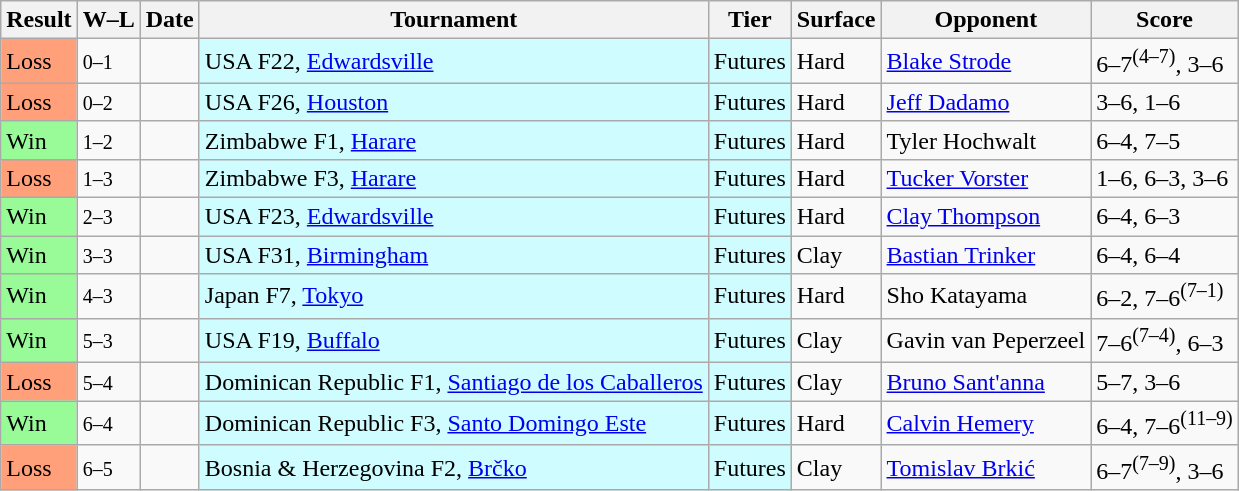<table class="sortable wikitable">
<tr>
<th>Result</th>
<th class="unsortable">W–L</th>
<th>Date</th>
<th>Tournament</th>
<th>Tier</th>
<th>Surface</th>
<th>Opponent</th>
<th class="unsortable">Score</th>
</tr>
<tr>
<td bgcolor=#FFA07A>Loss</td>
<td><small>0–1</small></td>
<td></td>
<td style="background:#cffcff;">USA F22, <a href='#'>Edwardsville</a></td>
<td style="background:#cffcff;">Futures</td>
<td>Hard</td>
<td> <a href='#'>Blake Strode</a></td>
<td>6–7<sup>(4–7)</sup>, 3–6</td>
</tr>
<tr>
<td bgcolor=FFA07A>Loss</td>
<td><small>0–2</small></td>
<td></td>
<td bgcolor=cffcff>USA F26, <a href='#'>Houston</a></td>
<td bgcolor=cffcff>Futures</td>
<td>Hard</td>
<td> <a href='#'>Jeff Dadamo</a></td>
<td>3–6, 1–6</td>
</tr>
<tr>
<td bgcolor=98fb98>Win</td>
<td><small>1–2</small></td>
<td></td>
<td bgcolor=cffcff>Zimbabwe F1, <a href='#'>Harare</a></td>
<td bgcolor=cffcff>Futures</td>
<td>Hard</td>
<td> Tyler Hochwalt</td>
<td>6–4, 7–5</td>
</tr>
<tr>
<td bgcolor=FFA07A>Loss</td>
<td><small>1–3</small></td>
<td></td>
<td bgcolor=cffcff>Zimbabwe F3, <a href='#'>Harare</a></td>
<td bgcolor=cffcff>Futures</td>
<td>Hard</td>
<td> <a href='#'>Tucker Vorster</a></td>
<td>1–6, 6–3, 3–6</td>
</tr>
<tr>
<td bgcolor=98fb98>Win</td>
<td><small>2–3</small></td>
<td></td>
<td bgcolor=cffcff>USA F23, <a href='#'>Edwardsville</a></td>
<td bgcolor=cffcff>Futures</td>
<td>Hard</td>
<td> <a href='#'>Clay Thompson</a></td>
<td>6–4, 6–3</td>
</tr>
<tr>
<td bgcolor=98fb98>Win</td>
<td><small>3–3</small></td>
<td></td>
<td style="background:#cffcff;">USA F31, <a href='#'>Birmingham</a></td>
<td style="background:#cffcff;">Futures</td>
<td>Clay</td>
<td> <a href='#'>Bastian Trinker</a></td>
<td>6–4, 6–4</td>
</tr>
<tr>
<td bgcolor=98fb98>Win</td>
<td><small>4–3</small></td>
<td></td>
<td style="background:#cffcff;">Japan F7, <a href='#'>Tokyo</a></td>
<td style="background:#cffcff;">Futures</td>
<td>Hard</td>
<td> Sho Katayama</td>
<td>6–2, 7–6<sup>(7–1)</sup></td>
</tr>
<tr>
<td bgcolor=98fb98>Win</td>
<td><small>5–3</small></td>
<td></td>
<td style="background:#cffcff;">USA F19, <a href='#'>Buffalo</a></td>
<td style="background:#cffcff;">Futures</td>
<td>Clay</td>
<td> Gavin van Peperzeel</td>
<td>7–6<sup>(7–4)</sup>, 6–3</td>
</tr>
<tr>
<td bgcolor=FFA07A>Loss</td>
<td><small>5–4</small></td>
<td></td>
<td style="background:#cffcff;">Dominican Republic F1, <a href='#'>Santiago de los Caballeros</a></td>
<td style="background:#cffcff;">Futures</td>
<td>Clay</td>
<td> <a href='#'>Bruno Sant'anna</a></td>
<td>5–7, 3–6</td>
</tr>
<tr>
<td bgcolor=98fb98>Win</td>
<td><small>6–4</small></td>
<td></td>
<td style="background:#cffcff;">Dominican Republic F3, <a href='#'>Santo Domingo Este</a></td>
<td style="background:#cffcff;">Futures</td>
<td>Hard</td>
<td> <a href='#'>Calvin Hemery</a></td>
<td>6–4, 7–6<sup>(11–9)</sup></td>
</tr>
<tr>
<td bgcolor=FFA07A>Loss</td>
<td><small>6–5</small></td>
<td></td>
<td bgcolor=cffcff>Bosnia & Herzegovina F2, <a href='#'>Brčko</a></td>
<td bgcolor=cffcff>Futures</td>
<td>Clay</td>
<td> <a href='#'>Tomislav Brkić</a></td>
<td>6–7<sup>(7–9)</sup>, 3–6</td>
</tr>
</table>
